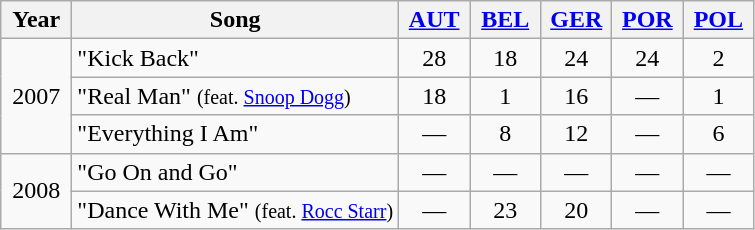<table class="wikitable">
<tr>
<th width="40">Year</th>
<th>Song</th>
<th width="40"><a href='#'>AUT</a></th>
<th width="40"><a href='#'>BEL</a></th>
<th width="40"><a href='#'>GER</a></th>
<th width="40"><a href='#'>POR</a></th>
<th width="40"><a href='#'>POL</a></th>
</tr>
<tr>
<td align="center" rowspan=3>2007</td>
<td>"Kick Back"</td>
<td align="center">28</td>
<td align="center">18</td>
<td align="center">24</td>
<td align="center">24</td>
<td align="center">2</td>
</tr>
<tr>
<td>"Real Man" <small>(feat. <a href='#'>Snoop Dogg</a>)</small></td>
<td align="center">18</td>
<td align="center">1</td>
<td align="center">16</td>
<td align="center">—</td>
<td align="center">1</td>
</tr>
<tr>
<td>"Everything I Am"</td>
<td align="center">—</td>
<td align="center">8</td>
<td align="center">12</td>
<td align="center">—</td>
<td align="center">6</td>
</tr>
<tr>
<td align="center" rowspan=2>2008</td>
<td>"Go On and Go"</td>
<td align="center">—</td>
<td align="center">—</td>
<td align="center">—</td>
<td align="center">—</td>
<td align="center">—</td>
</tr>
<tr>
<td>"Dance With Me" <small>(feat. <a href='#'>Rocc Starr</a>)</small></td>
<td align="center">—</td>
<td align="center">23</td>
<td align="center">20</td>
<td align="center">—</td>
<td align="center">—</td>
</tr>
</table>
